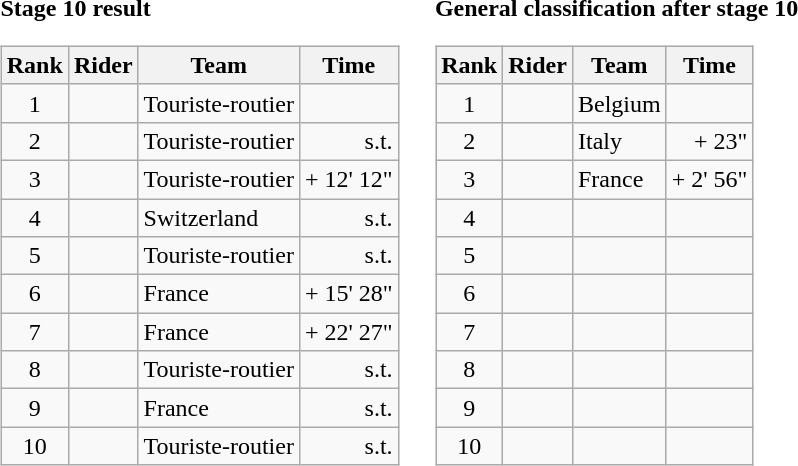<table>
<tr>
<td><strong>Stage 10 result</strong><br><table class="wikitable">
<tr>
<th scope="col">Rank</th>
<th scope="col">Rider</th>
<th scope="col">Team</th>
<th scope="col">Time</th>
</tr>
<tr>
<td style="text-align:center;">1</td>
<td></td>
<td>Touriste-routier</td>
<td style="text-align:right;"></td>
</tr>
<tr>
<td style="text-align:center;">2</td>
<td></td>
<td>Touriste-routier</td>
<td style="text-align:right;">s.t.</td>
</tr>
<tr>
<td style="text-align:center;">3</td>
<td></td>
<td>Touriste-routier</td>
<td style="text-align:right;">+ 12' 12"</td>
</tr>
<tr>
<td style="text-align:center;">4</td>
<td></td>
<td>Switzerland</td>
<td style="text-align:right;">s.t.</td>
</tr>
<tr>
<td style="text-align:center;">5</td>
<td></td>
<td>Touriste-routier</td>
<td style="text-align:right;">s.t.</td>
</tr>
<tr>
<td style="text-align:center;">6</td>
<td></td>
<td>France</td>
<td style="text-align:right;">+ 15' 28"</td>
</tr>
<tr>
<td style="text-align:center;">7</td>
<td></td>
<td>France</td>
<td style="text-align:right;">+ 22' 27"</td>
</tr>
<tr>
<td style="text-align:center;">8</td>
<td></td>
<td>Touriste-routier</td>
<td style="text-align:right;">s.t.</td>
</tr>
<tr>
<td style="text-align:center;">9</td>
<td></td>
<td>France</td>
<td style="text-align:right;">s.t.</td>
</tr>
<tr>
<td style="text-align:center;">10</td>
<td></td>
<td>Touriste-routier</td>
<td style="text-align:right;">s.t.</td>
</tr>
</table>
</td>
<td></td>
<td><strong>General classification after stage 10</strong><br><table class="wikitable">
<tr>
<th scope="col">Rank</th>
<th scope="col">Rider</th>
<th scope="col">Team</th>
<th scope="col">Time</th>
</tr>
<tr>
<td style="text-align:center;">1</td>
<td></td>
<td>Belgium</td>
<td style="text-align:right;"></td>
</tr>
<tr>
<td style="text-align:center;">2</td>
<td></td>
<td>Italy</td>
<td style="text-align:right;">+ 23"</td>
</tr>
<tr>
<td style="text-align:center;">3</td>
<td></td>
<td>France</td>
<td style="text-align:right;">+ 2' 56"</td>
</tr>
<tr>
<td style="text-align:center;">4</td>
<td></td>
<td></td>
<td></td>
</tr>
<tr>
<td style="text-align:center;">5</td>
<td></td>
<td></td>
<td></td>
</tr>
<tr>
<td style="text-align:center;">6</td>
<td></td>
<td></td>
<td></td>
</tr>
<tr>
<td style="text-align:center;">7</td>
<td></td>
<td></td>
<td></td>
</tr>
<tr>
<td style="text-align:center;">8</td>
<td></td>
<td></td>
<td></td>
</tr>
<tr>
<td style="text-align:center;">9</td>
<td></td>
<td></td>
<td></td>
</tr>
<tr>
<td style="text-align:center;">10</td>
<td></td>
<td></td>
<td></td>
</tr>
</table>
</td>
</tr>
</table>
